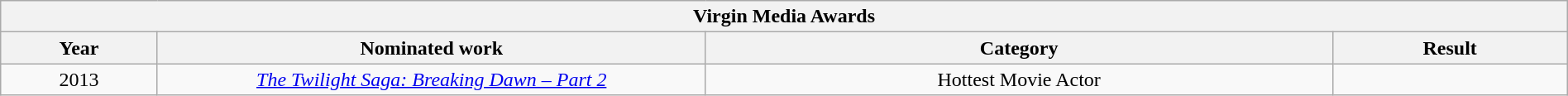<table width="100%" class="wikitable">
<tr>
<th colspan="4" align="center"><strong>Virgin Media Awards</strong></th>
</tr>
<tr>
<th width="10%">Year</th>
<th width="35%">Nominated work</th>
<th width="40%">Category</th>
<th width="15%">Result</th>
</tr>
<tr>
<td style="text-align:center;">2013</td>
<td style="text-align:center;"><em><a href='#'>The Twilight Saga: Breaking Dawn – Part 2</a></em></td>
<td style="text-align:center;">Hottest Movie Actor</td>
<td></td>
</tr>
</table>
